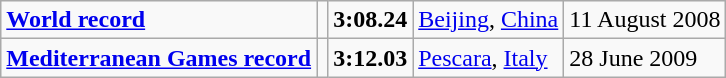<table class="wikitable">
<tr>
<td><strong><a href='#'>World record</a></strong></td>
<td></td>
<td><strong>3:08.24</strong></td>
<td><a href='#'>Beijing</a>, <a href='#'>China</a></td>
<td>11 August 2008</td>
</tr>
<tr>
<td><strong><a href='#'>Mediterranean Games record</a></strong></td>
<td></td>
<td><strong>3:12.03</strong></td>
<td><a href='#'>Pescara</a>, <a href='#'>Italy</a></td>
<td>28 June 2009</td>
</tr>
</table>
